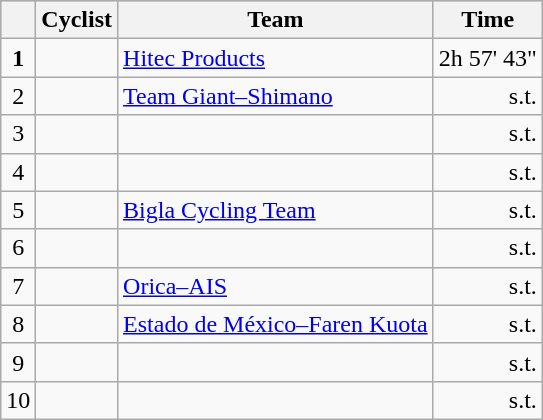<table class="wikitable">
<tr style="background:#ccccff;">
<th></th>
<th>Cyclist</th>
<th>Team</th>
<th>Time</th>
</tr>
<tr>
<td align=center><strong>1</strong></td>
<td></td>
<td><a href='#'>Hitec Products</a></td>
<td align=right>2h 57' 43"</td>
</tr>
<tr>
<td align=center>2</td>
<td></td>
<td><a href='#'>Team Giant–Shimano</a></td>
<td align=right>s.t.</td>
</tr>
<tr>
<td align=center>3</td>
<td></td>
<td></td>
<td align=right>s.t.</td>
</tr>
<tr>
<td align=center>4</td>
<td></td>
<td></td>
<td align=right>s.t.</td>
</tr>
<tr>
<td align=center>5</td>
<td></td>
<td><a href='#'>Bigla Cycling Team</a></td>
<td align=right>s.t.</td>
</tr>
<tr>
<td align=center>6</td>
<td></td>
<td></td>
<td align=right>s.t.</td>
</tr>
<tr>
<td align=center>7</td>
<td></td>
<td><a href='#'>Orica–AIS</a></td>
<td align=right>s.t.</td>
</tr>
<tr>
<td align=center>8</td>
<td></td>
<td><a href='#'>Estado de México–Faren Kuota</a></td>
<td align=right>s.t.</td>
</tr>
<tr>
<td align=center>9</td>
<td></td>
<td></td>
<td align=right>s.t.</td>
</tr>
<tr>
<td align=center>10</td>
<td></td>
<td></td>
<td align=right>s.t.</td>
</tr>
</table>
